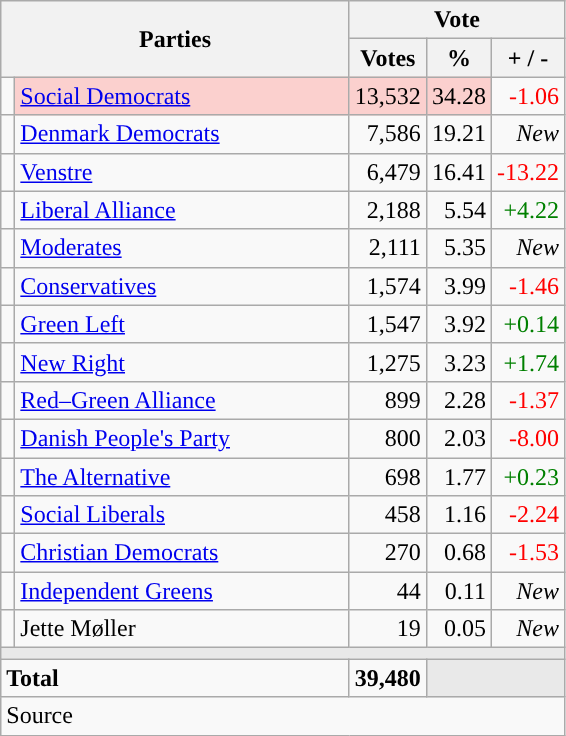<table class="wikitable" style="text-align:right;">
<tr>
<th style="text-align:centre;" rowspan="2" colspan="2" width="225">Parties</th>
<th colspan="3">Vote</th>
</tr>
<tr>
<th width="15">Votes</th>
<th width="15">%</th>
<th width="15">+ / -</th>
</tr>
<tr>
<td width="2" style="color:inherit;background:"></td>
<td bgcolor=#fbd0ce  align="left"><a href='#'>Social Democrats</a></td>
<td bgcolor=#fbd0ce>13,532</td>
<td bgcolor=#fbd0ce>34.28</td>
<td style=color:red;>-1.06</td>
</tr>
<tr>
<td width="2" style="color:inherit;background:"></td>
<td align="left"><a href='#'>Denmark Democrats</a></td>
<td>7,586</td>
<td>19.21</td>
<td><em>New</em></td>
</tr>
<tr>
<td width="2" style="color:inherit;background:"></td>
<td align="left"><a href='#'>Venstre</a></td>
<td>6,479</td>
<td>16.41</td>
<td style=color:red;>-13.22</td>
</tr>
<tr>
<td width="2" style="color:inherit;background:"></td>
<td align="left"><a href='#'>Liberal Alliance</a></td>
<td>2,188</td>
<td>5.54</td>
<td style=color:green;>+4.22</td>
</tr>
<tr>
<td width="2" style="color:inherit;background:"></td>
<td align="left"><a href='#'>Moderates</a></td>
<td>2,111</td>
<td>5.35</td>
<td><em>New</em></td>
</tr>
<tr>
<td width="2" style="color:inherit;background:"></td>
<td align="left"><a href='#'>Conservatives</a></td>
<td>1,574</td>
<td>3.99</td>
<td style=color:red;>-1.46</td>
</tr>
<tr>
<td width="2" style="color:inherit;background:"></td>
<td align="left"><a href='#'>Green Left</a></td>
<td>1,547</td>
<td>3.92</td>
<td style=color:green;>+0.14</td>
</tr>
<tr>
<td width="2" style="color:inherit;background:"></td>
<td align="left"><a href='#'>New Right</a></td>
<td>1,275</td>
<td>3.23</td>
<td style=color:green;>+1.74</td>
</tr>
<tr>
<td width="2" style="color:inherit;background:"></td>
<td align="left"><a href='#'>Red–Green Alliance</a></td>
<td>899</td>
<td>2.28</td>
<td style=color:red;>-1.37</td>
</tr>
<tr>
<td width="2" style="color:inherit;background:"></td>
<td align="left"><a href='#'>Danish People's Party</a></td>
<td>800</td>
<td>2.03</td>
<td style=color:red;>-8.00</td>
</tr>
<tr>
<td width="2" style="color:inherit;background:"></td>
<td align="left"><a href='#'>The Alternative</a></td>
<td>698</td>
<td>1.77</td>
<td style=color:green;>+0.23</td>
</tr>
<tr>
<td width="2" style="color:inherit;background:"></td>
<td align="left"><a href='#'>Social Liberals</a></td>
<td>458</td>
<td>1.16</td>
<td style=color:red;>-2.24</td>
</tr>
<tr>
<td width="2" style="color:inherit;background:"></td>
<td align="left"><a href='#'>Christian Democrats</a></td>
<td>270</td>
<td>0.68</td>
<td style=color:red;>-1.53</td>
</tr>
<tr>
<td width="2" style="color:inherit;background:"></td>
<td align="left"><a href='#'>Independent Greens</a></td>
<td>44</td>
<td>0.11</td>
<td><em>New</em></td>
</tr>
<tr>
<td width="2" style="color:inherit;background:"></td>
<td align="left">Jette Møller</td>
<td>19</td>
<td>0.05</td>
<td><em>New</em></td>
</tr>
<tr>
<td colspan="7" bgcolor="#E9E9E9"></td>
</tr>
<tr>
<td align="left" colspan="2"><strong>Total</strong></td>
<td><strong>39,480</strong></td>
<td bgcolor="#E9E9E9" colspan="2"></td>
</tr>
<tr>
<td align="left" colspan="6">Source</td>
</tr>
</table>
